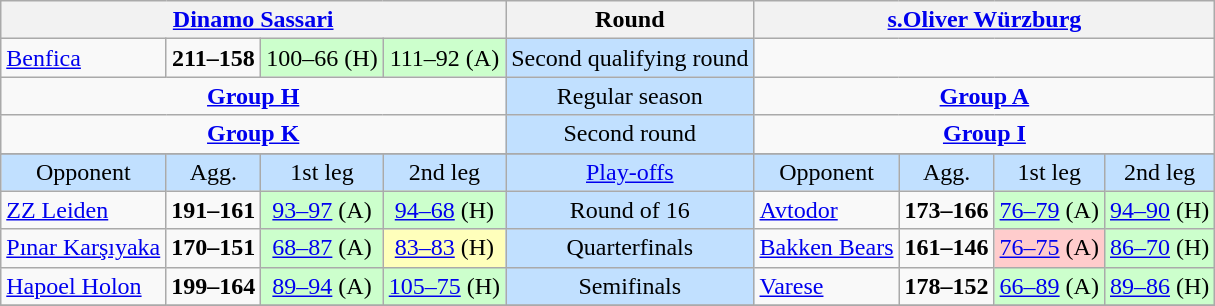<table class="wikitable" style="text-align:center;">
<tr>
<th colspan=4> <a href='#'>Dinamo Sassari</a></th>
<th>Round</th>
<th colspan=4> <a href='#'>s.Oliver Würzburg</a></th>
</tr>
<tr>
<td align=left> <a href='#'>Benfica</a></td>
<td><strong>211–158</strong></td>
<td bgcolor=#cfc>100–66 (H)</td>
<td bgcolor=#cfc>111–92 (A)</td>
<td style="background:#c1e0ff;">Second qualifying round</td>
<td colspan=4></td>
</tr>
<tr>
<td colspan="4" style="vertical-align:top;"><strong><a href='#'>Group H</a></strong> <br><div> </div></td>
<td style="background:#c1e0ff;">Regular season</td>
<td colspan="4" style="vertical-align:top;"><strong><a href='#'>Group A</a></strong> <br><div> </div></td>
</tr>
<tr>
<td colspan="4" style="vertical-align:top;"><strong><a href='#'>Group K</a></strong> <br><div> </div></td>
<td style="background:#c1e0ff;">Second round</td>
<td colspan="4" style="vertical-align:top;"><strong><a href='#'>Group I</a></strong> <br><div> </div></td>
</tr>
<tr>
</tr>
<tr style="background:#c1e0ff">
<td>Opponent</td>
<td>Agg.</td>
<td>1st leg</td>
<td>2nd leg</td>
<td><a href='#'>Play-offs</a></td>
<td>Opponent</td>
<td>Agg.</td>
<td>1st leg</td>
<td>2nd leg</td>
</tr>
<tr>
<td align=left> <a href='#'>ZZ Leiden</a></td>
<td><strong>191–161</strong></td>
<td style="background:#cfc;"><a href='#'>93–97</a> (A)</td>
<td style="background:#cfc;"><a href='#'>94–68</a> (H)</td>
<td style="background:#c1e0ff;">Round of 16</td>
<td align=left> <a href='#'>Avtodor</a></td>
<td><strong>173–166</strong></td>
<td style="background:#cfc;"><a href='#'>76–79</a> (A)</td>
<td style="background:#cfc;"><a href='#'>94–90</a> (H)</td>
</tr>
<tr>
<td align=left> <a href='#'>Pınar Karşıyaka</a></td>
<td><strong>170–151</strong></td>
<td style="background:#cfc;"><a href='#'>68–87</a> (A)</td>
<td style="background:#ffb;"><a href='#'>83–83</a> (H)</td>
<td style="background:#c1e0ff;">Quarterfinals</td>
<td align=left> <a href='#'>Bakken Bears</a></td>
<td><strong>161–146</strong></td>
<td style="background:#fcc;"><a href='#'>76–75</a> (A)</td>
<td style="background:#cfc;"><a href='#'>86–70</a> (H)</td>
</tr>
<tr>
<td align=left> <a href='#'>Hapoel Holon</a></td>
<td><strong>199–164</strong></td>
<td style="background:#cfc;"><a href='#'>89–94</a> (A)</td>
<td style="background:#cfc;"><a href='#'>105–75</a> (H)</td>
<td style="background:#c1e0ff;">Semifinals</td>
<td align=left> <a href='#'>Varese</a></td>
<td><strong>178–152</strong></td>
<td style="background:#cfc;"><a href='#'>66–89</a> (A)</td>
<td style="background:#cfc;"><a href='#'>89–86</a> (H)</td>
</tr>
<tr>
</tr>
</table>
